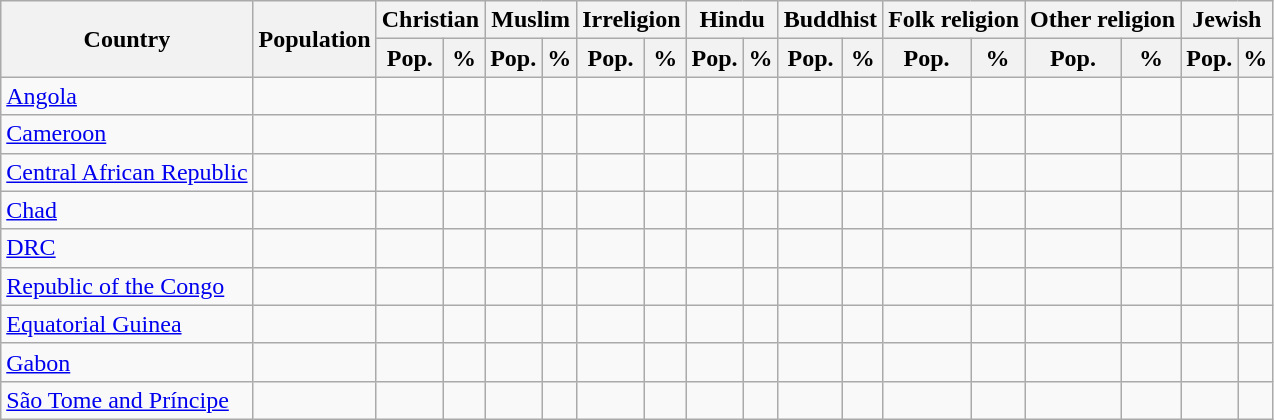<table class="wikitable sortable">
<tr>
<th rowspan="2">Country</th>
<th rowspan="2" data-sort-type="number">Population</th>
<th colspan="2" data-sort-type="number">Christian</th>
<th colspan="2" data-sort-type="number">Muslim</th>
<th colspan="2" data-sort-type="number">Irreligion</th>
<th colspan="2" data-sort-type="number">Hindu</th>
<th colspan="2" data-sort-type="number">Buddhist</th>
<th colspan="2" data-sort-type="number">Folk religion</th>
<th colspan="2" data-sort-type="number">Other religion</th>
<th colspan="2" data-sort-type="number">Jewish</th>
</tr>
<tr>
<th>Pop.</th>
<th>%</th>
<th>Pop.</th>
<th>%</th>
<th>Pop.</th>
<th>%</th>
<th>Pop.</th>
<th>%</th>
<th>Pop.</th>
<th>%</th>
<th>Pop.</th>
<th>%</th>
<th>Pop.</th>
<th>%</th>
<th>Pop.</th>
<th>%</th>
</tr>
<tr style="text-align:right">
<td style="text-align:left"> <a href='#'>Angola</a></td>
<td></td>
<td></td>
<td></td>
<td></td>
<td></td>
<td></td>
<td></td>
<td></td>
<td></td>
<td></td>
<td></td>
<td></td>
<td></td>
<td></td>
<td></td>
<td></td>
<td></td>
</tr>
<tr style="text-align:right">
<td style="text-align:left"> <a href='#'>Cameroon</a></td>
<td></td>
<td></td>
<td></td>
<td></td>
<td></td>
<td></td>
<td></td>
<td></td>
<td></td>
<td></td>
<td></td>
<td></td>
<td></td>
<td></td>
<td></td>
<td></td>
<td></td>
</tr>
<tr style="text-align:right">
<td style="text-align:left"> <a href='#'>Central African Republic</a></td>
<td></td>
<td></td>
<td></td>
<td></td>
<td></td>
<td></td>
<td></td>
<td></td>
<td></td>
<td></td>
<td></td>
<td></td>
<td></td>
<td></td>
<td></td>
<td></td>
<td></td>
</tr>
<tr style="text-align:right">
<td style="text-align:left"> <a href='#'>Chad</a></td>
<td></td>
<td></td>
<td></td>
<td></td>
<td></td>
<td></td>
<td></td>
<td></td>
<td></td>
<td></td>
<td></td>
<td></td>
<td></td>
<td></td>
<td></td>
<td></td>
<td></td>
</tr>
<tr style="text-align:right">
<td style="text-align:left"> <a href='#'>DRC</a></td>
<td></td>
<td></td>
<td></td>
<td></td>
<td></td>
<td></td>
<td></td>
<td></td>
<td></td>
<td></td>
<td></td>
<td></td>
<td></td>
<td></td>
<td></td>
<td></td>
<td></td>
</tr>
<tr style="text-align:right">
<td style="text-align:left"> <a href='#'>Republic of the Congo</a></td>
<td></td>
<td></td>
<td></td>
<td></td>
<td></td>
<td></td>
<td></td>
<td></td>
<td></td>
<td></td>
<td></td>
<td></td>
<td></td>
<td></td>
<td></td>
<td></td>
<td></td>
</tr>
<tr style="text-align:right">
<td style="text-align:left"> <a href='#'>Equatorial Guinea</a></td>
<td></td>
<td></td>
<td></td>
<td></td>
<td></td>
<td></td>
<td></td>
<td></td>
<td></td>
<td></td>
<td></td>
<td></td>
<td></td>
<td></td>
<td></td>
<td></td>
<td></td>
</tr>
<tr style="text-align:right">
<td style="text-align:left"> <a href='#'>Gabon</a></td>
<td></td>
<td></td>
<td></td>
<td></td>
<td></td>
<td></td>
<td></td>
<td></td>
<td></td>
<td></td>
<td></td>
<td></td>
<td></td>
<td></td>
<td></td>
<td></td>
<td></td>
</tr>
<tr style="text-align:right">
<td style="text-align:left"> <a href='#'>São Tome and Príncipe</a></td>
<td></td>
<td></td>
<td></td>
<td></td>
<td></td>
<td></td>
<td></td>
<td></td>
<td></td>
<td></td>
<td></td>
<td></td>
<td></td>
<td></td>
<td></td>
<td></td>
<td></td>
</tr>
</table>
